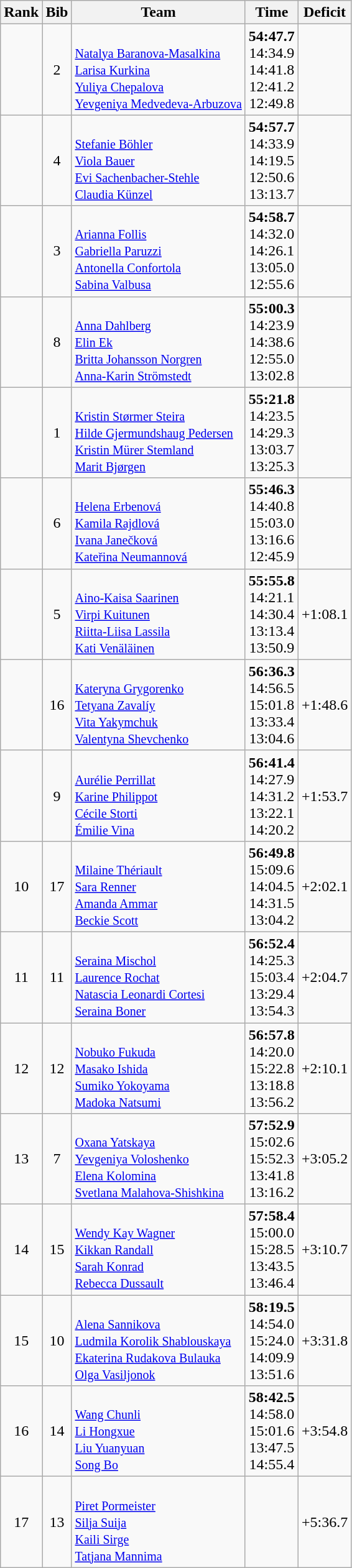<table class="wikitable sortable" style="text-align:center">
<tr>
<th>Rank</th>
<th>Bib</th>
<th>Team</th>
<th>Time</th>
<th>Deficit</th>
</tr>
<tr>
<td></td>
<td>2</td>
<td align="left"> <small><br><a href='#'>Natalya Baranova-Masalkina</a><br><a href='#'>Larisa Kurkina</a><br><a href='#'>Yuliya Chepalova</a><br><a href='#'>Yevgeniya Medvedeva-Arbuzova</a></small></td>
<td><strong>54:47.7</strong><br>14:34.9<br>14:41.8<br>12:41.2<br>12:49.8</td>
<td></td>
</tr>
<tr>
<td></td>
<td>4</td>
<td align="left"> <small><br><a href='#'>Stefanie Böhler</a><br><a href='#'>Viola Bauer</a><br><a href='#'>Evi Sachenbacher-Stehle</a><br><a href='#'>Claudia Künzel</a></small></td>
<td><strong>54:57.7</strong><br>14:33.9<br>14:19.5<br>12:50.6<br>13:13.7</td>
<td></td>
</tr>
<tr>
<td></td>
<td>3</td>
<td align="left"> <small><br><a href='#'>Arianna Follis</a><br><a href='#'>Gabriella Paruzzi</a><br><a href='#'>Antonella Confortola</a><br><a href='#'>Sabina Valbusa</a></small></td>
<td><strong>54:58.7</strong><br>14:32.0<br>14:26.1<br>13:05.0<br>12:55.6</td>
<td></td>
</tr>
<tr>
<td></td>
<td>8</td>
<td align="left"> <small><br><a href='#'>Anna Dahlberg</a><br><a href='#'>Elin Ek</a><br><a href='#'>Britta Johansson Norgren</a><br><a href='#'>Anna-Karin Strömstedt</a></small></td>
<td><strong>55:00.3</strong><br>14:23.9<br>14:38.6<br>12:55.0<br>13:02.8</td>
<td></td>
</tr>
<tr>
<td></td>
<td>1</td>
<td align="left"> <small><br><a href='#'>Kristin Størmer Steira</a><br><a href='#'>Hilde Gjermundshaug Pedersen</a><br><a href='#'>Kristin Mürer Stemland</a><br><a href='#'>Marit Bjørgen</a></small></td>
<td><strong>55:21.8</strong><br>14:23.5<br>14:29.3<br>13:03.7<br>13:25.3</td>
<td></td>
</tr>
<tr>
<td></td>
<td>6</td>
<td align="left"> <small><br><a href='#'>Helena Erbenová</a><br><a href='#'>Kamila Rajdlová</a><br><a href='#'>Ivana Janečková</a><br><a href='#'>Kateřina Neumannová</a></small></td>
<td><strong>55:46.3</strong><br>14:40.8<br>15:03.0<br>13:16.6<br>12:45.9</td>
<td></td>
</tr>
<tr>
<td></td>
<td>5</td>
<td align="left"> <small><br><a href='#'>Aino-Kaisa Saarinen</a><br><a href='#'>Virpi Kuitunen</a><br><a href='#'>Riitta-Liisa Lassila</a><br><a href='#'>Kati Venäläinen</a></small></td>
<td><strong>55:55.8</strong><br>14:21.1<br>14:30.4<br>13:13.4<br>13:50.9</td>
<td>+1:08.1</td>
</tr>
<tr>
<td></td>
<td>16</td>
<td align="left"> <small><br><a href='#'>Kateryna Grygorenko</a><br><a href='#'>Tetyana Zavalíy</a><br><a href='#'>Vita Yakymchuk</a><br><a href='#'>Valentyna Shevchenko</a></small></td>
<td><strong>56:36.3</strong><br>14:56.5<br>15:01.8<br>13:33.4<br>13:04.6</td>
<td>+1:48.6</td>
</tr>
<tr>
<td></td>
<td>9</td>
<td align="left"> <small><br><a href='#'>Aurélie Perrillat</a><br><a href='#'>Karine Philippot</a><br><a href='#'>Cécile Storti</a><br><a href='#'>Émilie Vina</a></small></td>
<td><strong>56:41.4</strong><br>14:27.9<br>14:31.2<br>13:22.1<br>14:20.2</td>
<td>+1:53.7</td>
</tr>
<tr>
<td>10</td>
<td>17</td>
<td align="left"> <small><br><a href='#'>Milaine Thériault</a><br><a href='#'>Sara Renner</a><br><a href='#'>Amanda Ammar</a><br><a href='#'>Beckie Scott</a></small></td>
<td><strong>56:49.8</strong><br>15:09.6<br>14:04.5<br>14:31.5<br>13:04.2</td>
<td>+2:02.1</td>
</tr>
<tr>
<td>11</td>
<td>11</td>
<td align="left"> <small><br><a href='#'>Seraina Mischol</a><br><a href='#'>Laurence Rochat</a><br><a href='#'>Natascia Leonardi Cortesi</a><br><a href='#'>Seraina Boner</a></small></td>
<td><strong>56:52.4</strong><br>14:25.3<br>15:03.4<br>13:29.4<br>13:54.3</td>
<td>+2:04.7</td>
</tr>
<tr>
<td>12</td>
<td>12</td>
<td align="left"> <small><br><a href='#'>Nobuko Fukuda</a><br><a href='#'>Masako Ishida</a><br><a href='#'>Sumiko Yokoyama</a><br><a href='#'>Madoka Natsumi</a></small></td>
<td><strong>56:57.8</strong><br>14:20.0<br>15:22.8<br>13:18.8<br>13:56.2</td>
<td>+2:10.1</td>
</tr>
<tr>
<td>13</td>
<td>7</td>
<td align="left"> <small><br><a href='#'>Oxana Yatskaya</a><br><a href='#'>Yevgeniya Voloshenko</a><br><a href='#'>Elena Kolomina</a><br><a href='#'>Svetlana Malahova-Shishkina</a></small></td>
<td><strong>57:52.9</strong><br>15:02.6<br>15:52.3<br>13:41.8<br>13:16.2</td>
<td>+3:05.2</td>
</tr>
<tr>
<td>14</td>
<td>15</td>
<td align="left"> <small><br><a href='#'>Wendy Kay Wagner</a><br><a href='#'>Kikkan Randall</a><br><a href='#'>Sarah Konrad</a><br><a href='#'>Rebecca Dussault</a></small></td>
<td><strong>57:58.4</strong><br>15:00.0<br>15:28.5<br>13:43.5<br>13:46.4</td>
<td>+3:10.7</td>
</tr>
<tr>
<td>15</td>
<td>10</td>
<td align="left"> <small><br><a href='#'>Alena Sannikova</a><br><a href='#'>Ludmila Korolik Shablouskaya</a><br><a href='#'>Ekaterina Rudakova Bulauka</a><br><a href='#'>Olga Vasiljonok</a></small></td>
<td><strong>58:19.5</strong><br>14:54.0<br>15:24.0<br>14:09.9<br>13:51.6</td>
<td>+3:31.8</td>
</tr>
<tr>
<td>16</td>
<td>14</td>
<td align="left"> <small><br><a href='#'>Wang Chunli</a><br><a href='#'>Li Hongxue</a><br><a href='#'>Liu Yuanyuan</a><br><a href='#'>Song Bo</a></small></td>
<td><strong>58:42.5</strong><br>14:58.0<br>15:01.6<br>13:47.5<br>14:55.4</td>
<td>+3:54.8</td>
</tr>
<tr>
<td>17</td>
<td>13</td>
<td align="left"> <small><br><a href='#'>Piret Pormeister</a><br><a href='#'>Silja Suija</a><br><a href='#'>Kaili Sirge</a><br><a href='#'>Tatjana Mannima</a></small></td>
<td></td>
<td>+5:36.7</td>
</tr>
</table>
